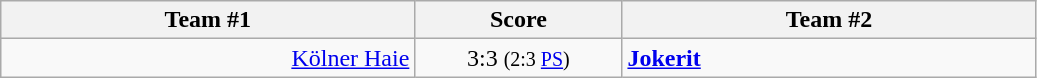<table class="wikitable" style="text-align: center;">
<tr>
<th width=22%>Team #1</th>
<th width=11%>Score</th>
<th width=22%>Team #2</th>
</tr>
<tr>
<td style="text-align: right;"><a href='#'>Kölner Haie</a> </td>
<td>3:3 <small>(2:3 <a href='#'>PS</a>)</small></td>
<td style="text-align: left;"> <strong><a href='#'>Jokerit</a></strong></td>
</tr>
</table>
